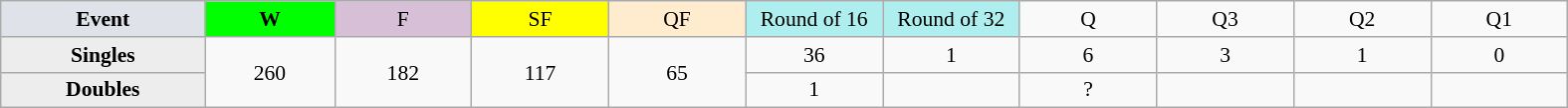<table class=wikitable style=font-size:90%;text-align:center>
<tr>
<td style="width:130px; background:#dfe2e9;"><strong>Event</strong></td>
<td style="width:80px; background:lime;"><strong>W</strong></td>
<td style="width:85px; background:thistle;">F</td>
<td style="width:85px; background:#ff0;">SF</td>
<td style="width:85px; background:#ffebcd;">QF</td>
<td style="width:85px; background:#afeeee;">Round of 16</td>
<td style="width:85px; background:#afeeee;">Round of 32</td>
<td width=85>Q</td>
<td width=85>Q3</td>
<td width=85>Q2</td>
<td width=85>Q1</td>
</tr>
<tr>
<th style="background:#ededed;">Singles</th>
<td rowspan=2>260</td>
<td rowspan=2>182</td>
<td rowspan=2>117</td>
<td rowspan=2>65</td>
<td>36</td>
<td>1</td>
<td>6</td>
<td>3</td>
<td>1</td>
<td>0</td>
</tr>
<tr>
<th style="background:#ededed;">Doubles</th>
<td>1</td>
<td></td>
<td>?</td>
<td></td>
<td></td>
<td></td>
</tr>
</table>
